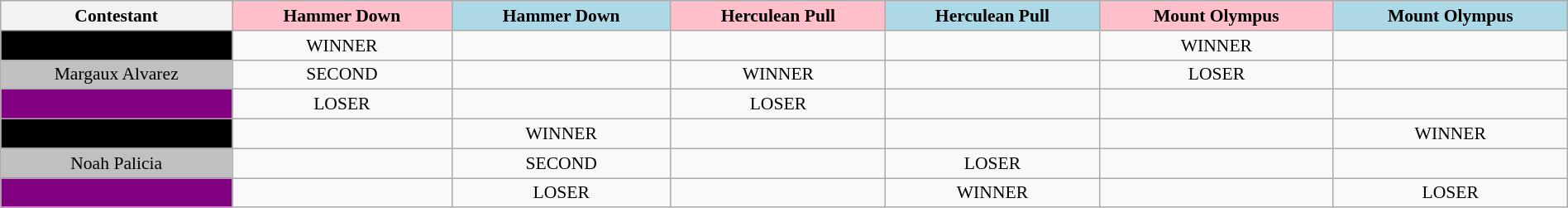<table class="wikitable" style="text-align:center; font-size:90%; width:100%">
<tr>
<th>Contestant</th>
<th style="background:pink;">Hammer Down</th>
<th style="background:lightblue;">Hammer Down</th>
<th style="background:pink;">Herculean Pull</th>
<th style="background:lightblue;">Herculean Pull</th>
<th style="background:pink;">Mount Olympus</th>
<th style="background:lightblue;">Mount Olympus</th>
</tr>
<tr>
<td style="background:black;"></td>
<td>WINNER</td>
<td></td>
<td></td>
<td></td>
<td>WINNER</td>
<td></td>
</tr>
<tr>
<td style="background:silver;">Margaux Alvarez</td>
<td>SECOND</td>
<td></td>
<td>WINNER</td>
<td></td>
<td>LOSER</td>
<td></td>
</tr>
<tr>
<td style="background:purple;"></td>
<td>LOSER</td>
<td></td>
<td>LOSER</td>
<td></td>
<td></td>
<td></td>
</tr>
<tr>
<td style="background:black;"></td>
<td></td>
<td>WINNER</td>
<td></td>
<td></td>
<td></td>
<td>WINNER</td>
</tr>
<tr>
<td style="background:silver;">Noah Palicia</td>
<td></td>
<td>SECOND</td>
<td></td>
<td>LOSER</td>
<td></td>
<td></td>
</tr>
<tr>
<td style="background:purple;"></td>
<td></td>
<td>LOSER</td>
<td></td>
<td>WINNER</td>
<td></td>
<td>LOSER</td>
</tr>
</table>
